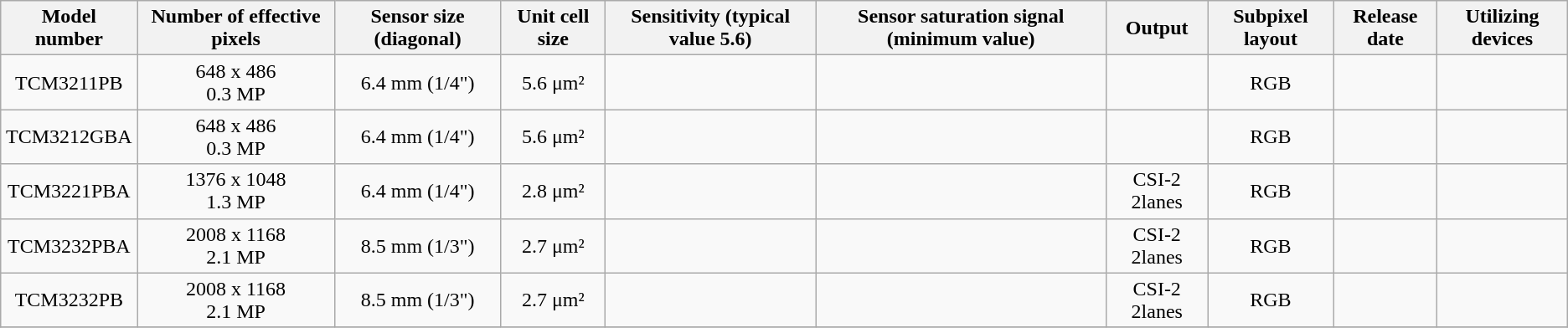<table class="wikitable" style="text-align:center;">
<tr>
<th>Model number</th>
<th>Number of effective pixels</th>
<th>Sensor size (diagonal)</th>
<th>Unit cell size</th>
<th>Sensitivity (typical value 5.6)</th>
<th>Sensor saturation signal (minimum value)</th>
<th>Output</th>
<th>Subpixel layout</th>
<th>Release date</th>
<th>Utilizing devices</th>
</tr>
<tr>
<td>TCM3211PB</td>
<td>648 x 486<br>0.3 MP</td>
<td>6.4 mm (1/4")</td>
<td>5.6 μm²</td>
<td></td>
<td></td>
<td></td>
<td>RGB</td>
<td></td>
<td></td>
</tr>
<tr>
<td>TCM3212GBA</td>
<td>648 x 486<br>0.3 MP</td>
<td>6.4 mm (1/4")</td>
<td>5.6 μm²</td>
<td></td>
<td></td>
<td></td>
<td>RGB</td>
<td></td>
<td></td>
</tr>
<tr>
<td>TCM3221PBA</td>
<td>1376 x 1048<br>1.3 MP</td>
<td>6.4 mm (1/4")</td>
<td>2.8 μm²</td>
<td></td>
<td></td>
<td>CSI-2 2lanes</td>
<td>RGB</td>
<td></td>
<td></td>
</tr>
<tr>
<td>TCM3232PBA</td>
<td>2008 x 1168<br>2.1 MP</td>
<td>8.5 mm (1/3")</td>
<td>2.7 μm²</td>
<td></td>
<td></td>
<td>CSI-2 2lanes</td>
<td>RGB</td>
<td></td>
<td></td>
</tr>
<tr>
<td>TCM3232PB</td>
<td>2008 x 1168<br>2.1 MP</td>
<td>8.5 mm (1/3")</td>
<td>2.7 μm²</td>
<td></td>
<td></td>
<td>CSI-2 2lanes</td>
<td>RGB</td>
<td></td>
<td></td>
</tr>
<tr>
</tr>
</table>
